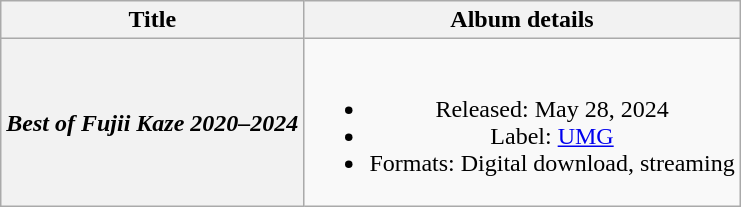<table class="wikitable plainrowheaders" style="text-align:center;">
<tr>
<th scope="col">Title</th>
<th scope="col">Album details</th>
</tr>
<tr>
<th scope="row"><em>Best of Fujii Kaze 2020–2024</em></th>
<td><br><ul><li>Released: May 28, 2024</li><li>Label: <a href='#'>UMG</a></li><li>Formats: Digital download, streaming</li></ul></td>
</tr>
</table>
